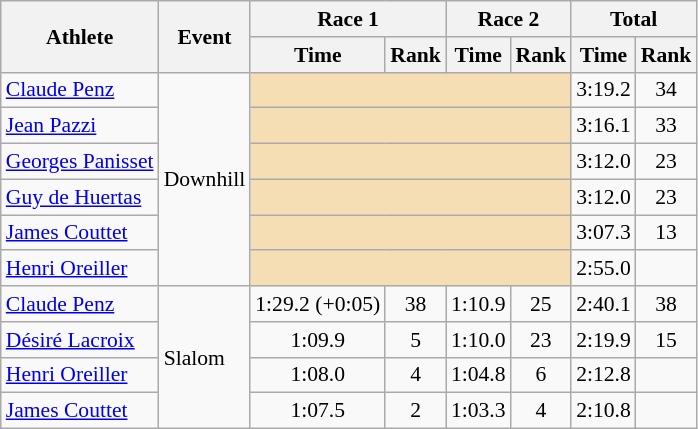<table class="wikitable" style="font-size:90%">
<tr>
<th rowspan="2">Athlete</th>
<th rowspan="2">Event</th>
<th colspan="2">Race 1</th>
<th colspan="2">Race 2</th>
<th colspan="2">Total</th>
</tr>
<tr>
<th>Time</th>
<th>Rank</th>
<th>Time</th>
<th>Rank</th>
<th>Time</th>
<th>Rank</th>
</tr>
<tr>
<td><a href='#'>Claude Penz</a></td>
<td rowspan="6">Downhill</td>
<td colspan="4" bgcolor="wheat"></td>
<td align="center">3:19.2</td>
<td align="center">34</td>
</tr>
<tr>
<td><a href='#'>Jean Pazzi</a></td>
<td colspan="4" bgcolor="wheat"></td>
<td align="center">3:16.1</td>
<td align="center">33</td>
</tr>
<tr>
<td><a href='#'>Georges Panisset</a></td>
<td colspan="4" bgcolor="wheat"></td>
<td align="center">3:12.0</td>
<td align="center">23</td>
</tr>
<tr>
<td><a href='#'>Guy de Huertas</a></td>
<td colspan="4" bgcolor="wheat"></td>
<td align="center">3:12.0</td>
<td align="center">23</td>
</tr>
<tr>
<td><a href='#'>James Couttet</a></td>
<td colspan="4" bgcolor="wheat"></td>
<td align="center">3:07.3</td>
<td align="center">13</td>
</tr>
<tr>
<td><a href='#'>Henri Oreiller</a></td>
<td colspan="4" bgcolor="wheat"></td>
<td align="center">2:55.0</td>
<td align="center"></td>
</tr>
<tr>
<td><a href='#'>Claude Penz</a></td>
<td rowspan="4">Slalom</td>
<td align="center">1:29.2 (+0:05)</td>
<td align="center">38</td>
<td align="center">1:10.9</td>
<td align="center">25</td>
<td align="center">2:40.1</td>
<td align="center">38</td>
</tr>
<tr>
<td><a href='#'>Désiré Lacroix</a></td>
<td align="center">1:09.9</td>
<td align="center">5</td>
<td align="center">1:10.0</td>
<td align="center">23</td>
<td align="center">2:19.9</td>
<td align="center">15</td>
</tr>
<tr>
<td><a href='#'>Henri Oreiller</a></td>
<td align="center">1:08.0</td>
<td align="center">4</td>
<td align="center">1:04.8</td>
<td align="center">6</td>
<td align="center">2:12.8</td>
<td align="center"></td>
</tr>
<tr>
<td><a href='#'>James Couttet</a></td>
<td align="center">1:07.5</td>
<td align="center">2</td>
<td align="center">1:03.3</td>
<td align="center">4</td>
<td align="center">2:10.8</td>
<td align="center"></td>
</tr>
</table>
